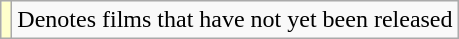<table class="wikitable">
<tr>
<td style="background:#ffc;"></td>
<td>Denotes films that have not yet been released</td>
</tr>
</table>
